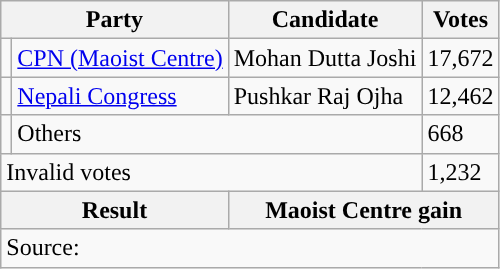<table class="wikitable">
<tr>
<th colspan="2">Party</th>
<th>Candidate</th>
<th>Votes</th>
</tr>
<tr>
<td style="background-color:"></td>
<td><a href='#'>CPN (Maoist Centre)</a></td>
<td>Mohan Dutta Joshi</td>
<td>17,672</td>
</tr>
<tr>
<td style="background-color:"></td>
<td><a href='#'>Nepali Congress</a></td>
<td>Pushkar Raj Ojha</td>
<td>12,462</td>
</tr>
<tr>
<td></td>
<td colspan="2">Others</td>
<td>668</td>
</tr>
<tr>
<td colspan="3">Invalid votes</td>
<td>1,232</td>
</tr>
<tr>
<th colspan="2">Result</th>
<th colspan="2">Maoist Centre gain</th>
</tr>
<tr>
<td colspan="4">Source: </td>
</tr>
</table>
